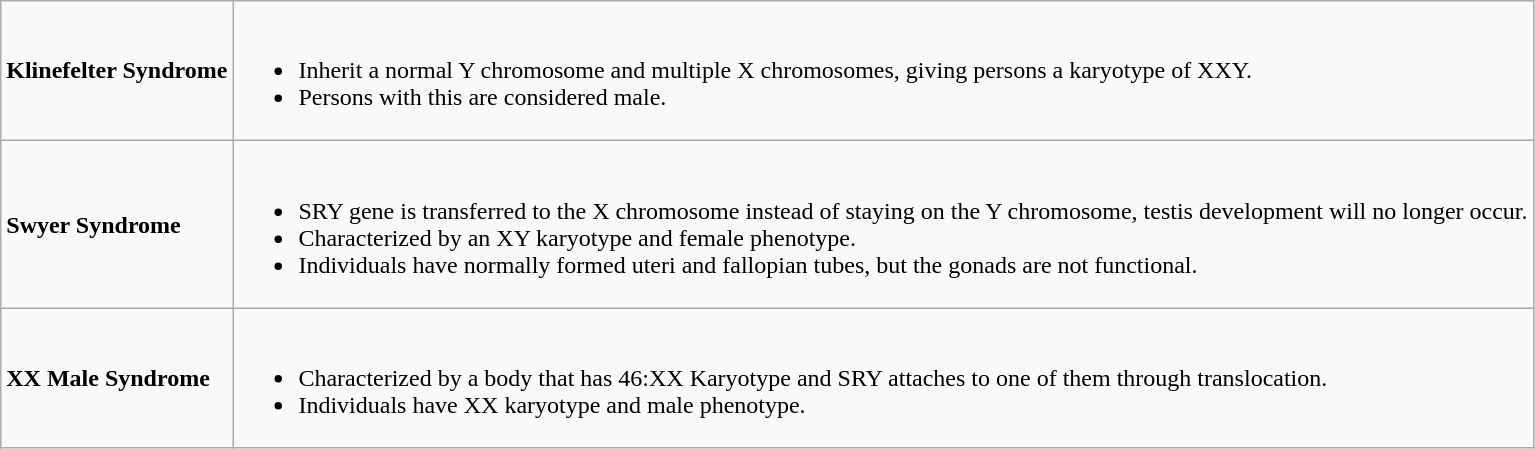<table class="wikitable">
<tr>
<td><strong>Klinefelter Syndrome</strong></td>
<td><br><ul><li>Inherit a normal Y chromosome and multiple X chromosomes, giving persons a karyotype of XXY.</li><li>Persons with this are considered male.</li></ul></td>
</tr>
<tr>
<td><strong>Swyer Syndrome</strong></td>
<td><br><ul><li>SRY gene is transferred to the X chromosome instead of staying on the Y chromosome, testis development will no longer occur.</li><li>Characterized by an XY karyotype and female phenotype.</li><li>Individuals have normally formed uteri and fallopian tubes, but the gonads are not functional.</li></ul></td>
</tr>
<tr>
<td><strong>XX Male Syndrome</strong></td>
<td><br><ul><li>Characterized by a body that has 46:XX Karyotype and SRY attaches to one of them through translocation.</li><li>Individuals have XX karyotype and male phenotype.</li></ul></td>
</tr>
</table>
